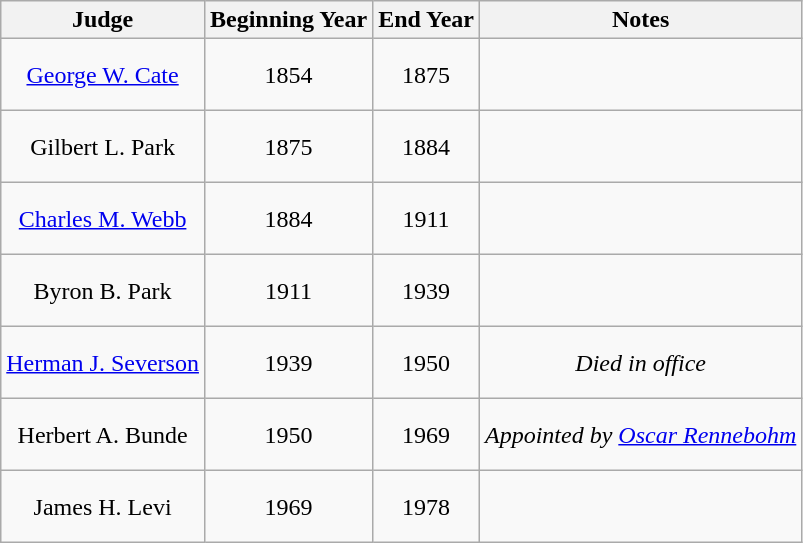<table class=wikitable style="text-align:center">
<tr>
<th>Judge</th>
<th>Beginning Year</th>
<th>End Year</th>
<th>Notes</th>
</tr>
<tr style="height:3em">
<td><a href='#'>George W. Cate</a></td>
<td>1854</td>
<td>1875</td>
<td></td>
</tr>
<tr style="height:3em">
<td>Gilbert L. Park</td>
<td>1875</td>
<td>1884</td>
<td></td>
</tr>
<tr style="height:3em">
<td><a href='#'>Charles M. Webb</a></td>
<td>1884</td>
<td>1911</td>
<td></td>
</tr>
<tr style="height:3em">
<td>Byron B. Park</td>
<td>1911</td>
<td>1939</td>
<td></td>
</tr>
<tr style="height:3em">
<td><a href='#'>Herman J. Severson</a></td>
<td>1939</td>
<td>1950</td>
<td><em>Died in office</em></td>
</tr>
<tr style="height:3em">
<td>Herbert A. Bunde</td>
<td>1950</td>
<td>1969</td>
<td><em>Appointed by <a href='#'>Oscar Rennebohm</a></em></td>
</tr>
<tr style="height:3em">
<td>James H. Levi</td>
<td>1969</td>
<td>1978</td>
<td></td>
</tr>
</table>
